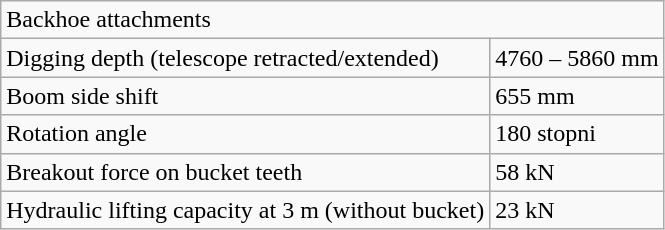<table class="wikitable">
<tr>
<td colspan="2">Backhoe attachments</td>
</tr>
<tr>
<td>Digging depth (telescope retracted/extended)</td>
<td>4760 – 5860 mm</td>
</tr>
<tr>
<td>Boom side shift</td>
<td>655 mm</td>
</tr>
<tr>
<td>Rotation angle</td>
<td>180 stopni</td>
</tr>
<tr>
<td>Breakout force on bucket teeth</td>
<td>58 kN</td>
</tr>
<tr>
<td>Hydraulic lifting capacity at 3 m (without bucket)</td>
<td>23 kN</td>
</tr>
</table>
